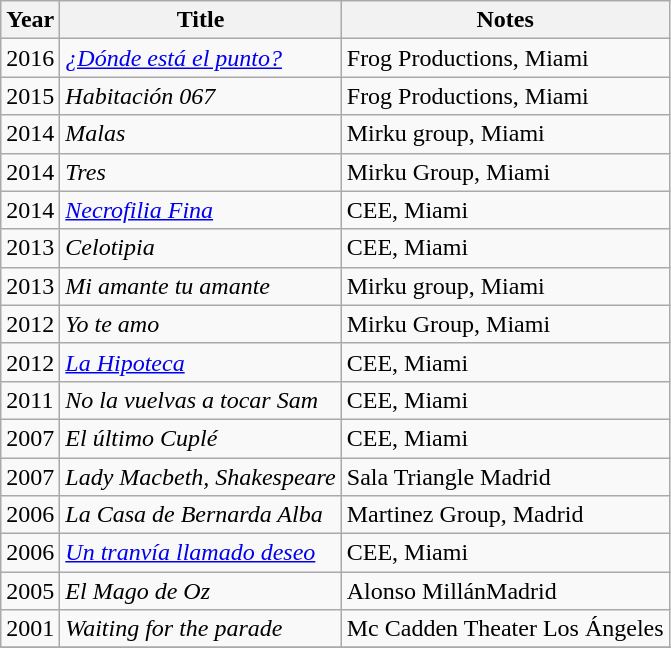<table class="wikitable sortable">
<tr>
<th>Year</th>
<th>Title</th>
<th>Notes</th>
</tr>
<tr>
<td>2016</td>
<td><em><a href='#'>¿Dónde está el punto?</a></em></td>
<td>Frog Productions, Miami</td>
</tr>
<tr>
<td>2015</td>
<td><em>Habitación 067</em></td>
<td>Frog Productions, Miami</td>
</tr>
<tr>
<td>2014</td>
<td><em>Malas</em></td>
<td>Mirku group, Miami</td>
</tr>
<tr>
<td>2014</td>
<td><em>Tres</em></td>
<td>Mirku Group, Miami</td>
</tr>
<tr>
<td>2014</td>
<td><em><a href='#'>Necrofilia Fina</a></em></td>
<td>CEE, Miami</td>
</tr>
<tr>
<td>2013</td>
<td><em>Celotipia</em></td>
<td>CEE, Miami</td>
</tr>
<tr>
<td>2013</td>
<td><em>Mi amante tu amante</em></td>
<td>Mirku group, Miami</td>
</tr>
<tr>
<td>2012</td>
<td><em>Yo te amo</em></td>
<td>Mirku Group, Miami</td>
</tr>
<tr>
<td>2012</td>
<td><em><a href='#'>La Hipoteca</a></em></td>
<td>CEE, Miami</td>
</tr>
<tr>
<td>2011</td>
<td><em>No la vuelvas a tocar Sam</em></td>
<td>CEE, Miami</td>
</tr>
<tr>
<td>2007</td>
<td><em>El último Cuplé</em></td>
<td>CEE, Miami</td>
</tr>
<tr>
<td>2007</td>
<td><em>Lady Macbeth, Shakespeare</em></td>
<td>Sala Triangle Madrid</td>
</tr>
<tr>
<td>2006</td>
<td><em>La Casa de Bernarda Alba</em></td>
<td>Martinez Group, Madrid</td>
</tr>
<tr>
<td>2006</td>
<td><em><a href='#'>Un tranvía llamado deseo</a></em></td>
<td>CEE, Miami</td>
</tr>
<tr>
<td>2005</td>
<td><em>El Mago de Oz</em></td>
<td>Alonso MillánMadrid</td>
</tr>
<tr>
<td>2001</td>
<td><em>Waiting for the parade</em></td>
<td>Mc Cadden Theater Los Ángeles</td>
</tr>
<tr>
</tr>
</table>
